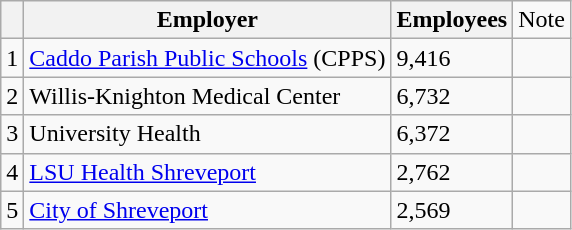<table class="wikitable">
<tr>
<th></th>
<th>Employer</th>
<th>Employees</th>
<td>Note</td>
</tr>
<tr>
<td>1</td>
<td><a href='#'>Caddo Parish Public Schools</a> (CPPS)</td>
<td>9,416</td>
<td></td>
</tr>
<tr>
<td>2</td>
<td>Willis-Knighton Medical Center</td>
<td>6,732</td>
<td></td>
</tr>
<tr>
<td>3</td>
<td>University Health</td>
<td>6,372</td>
<td></td>
</tr>
<tr>
<td>4</td>
<td><a href='#'>LSU Health Shreveport</a></td>
<td>2,762</td>
<td></td>
</tr>
<tr>
<td>5</td>
<td><a href='#'>City of Shreveport</a></td>
<td>2,569</td>
<td></td>
</tr>
</table>
